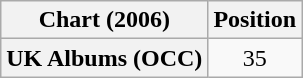<table class="wikitable plainrowheaders" style="text-align:center;">
<tr>
<th>Chart (2006)</th>
<th>Position</th>
</tr>
<tr>
<th scope="row">UK Albums (OCC)</th>
<td style="text-align:center;">35</td>
</tr>
</table>
